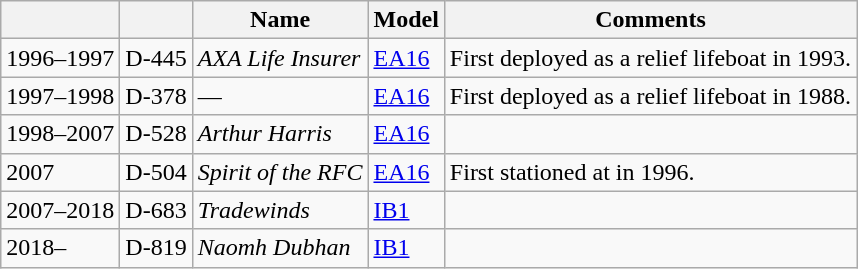<table class="wikitable sortable">
<tr>
<th></th>
<th></th>
<th>Name</th>
<th>Model</th>
<th class=unsortable>Comments</th>
</tr>
<tr>
<td>1996–1997</td>
<td>D-445</td>
<td><em>AXA Life Insurer</em></td>
<td><a href='#'>EA16</a></td>
<td>First deployed as a relief lifeboat in 1993.</td>
</tr>
<tr>
<td>1997–1998</td>
<td>D-378</td>
<td>—</td>
<td><a href='#'>EA16</a></td>
<td>First deployed as a relief lifeboat in 1988.</td>
</tr>
<tr>
<td>1998–2007</td>
<td>D-528</td>
<td><em>Arthur Harris</em></td>
<td><a href='#'>EA16</a></td>
<td></td>
</tr>
<tr>
<td>2007</td>
<td>D-504</td>
<td><em>Spirit of the RFC</em></td>
<td><a href='#'>EA16</a></td>
<td>First stationed at  in 1996.</td>
</tr>
<tr>
<td>2007–2018</td>
<td>D-683</td>
<td><em>Tradewinds</em></td>
<td><a href='#'>IB1</a></td>
<td></td>
</tr>
<tr>
<td>2018–</td>
<td>D-819</td>
<td><em>Naomh Dubhan</em></td>
<td><a href='#'>IB1</a></td>
<td></td>
</tr>
</table>
